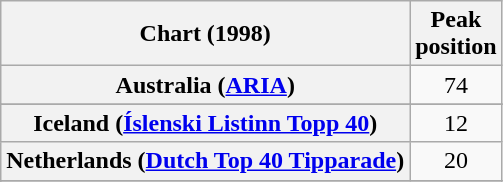<table class="wikitable sortable plainrowheaders" style="text-align:center">
<tr>
<th>Chart (1998)</th>
<th>Peak<br>position</th>
</tr>
<tr>
<th scope="row">Australia (<a href='#'>ARIA</a>)</th>
<td>74</td>
</tr>
<tr>
</tr>
<tr>
</tr>
<tr>
</tr>
<tr>
</tr>
<tr>
<th scope="row">Iceland (<a href='#'>Íslenski Listinn Topp 40</a>)</th>
<td>12</td>
</tr>
<tr>
<th scope="row">Netherlands (<a href='#'>Dutch Top 40 Tipparade</a>)</th>
<td>20</td>
</tr>
<tr>
</tr>
<tr>
</tr>
<tr>
</tr>
<tr>
</tr>
<tr>
</tr>
<tr>
</tr>
<tr>
</tr>
<tr>
</tr>
<tr>
</tr>
<tr>
</tr>
<tr>
</tr>
</table>
